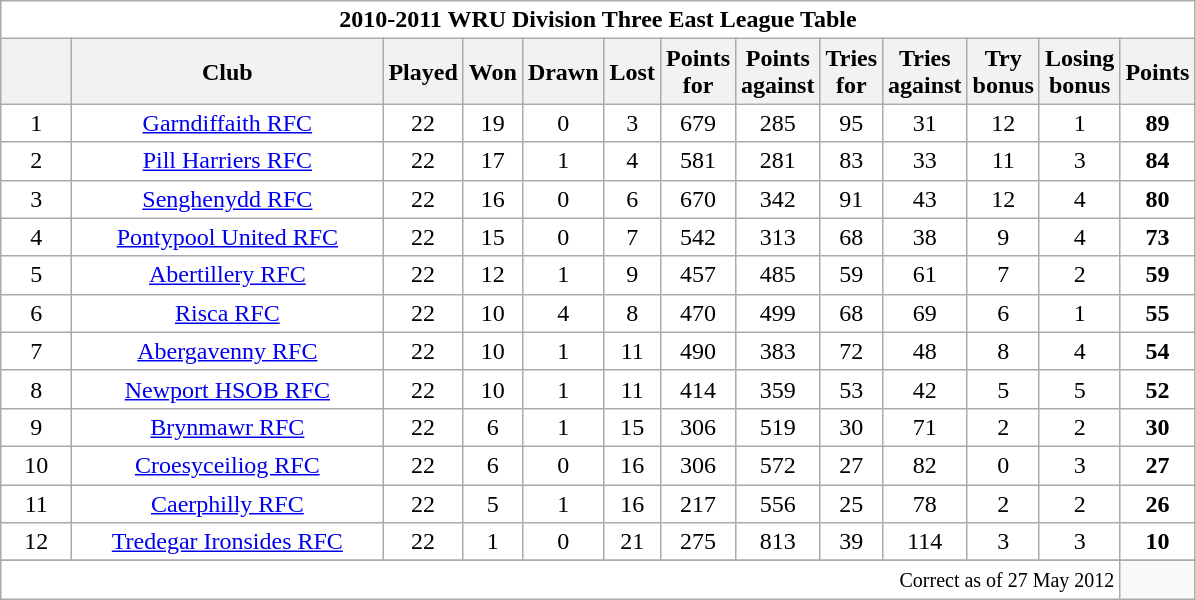<table class="wikitable" style="float:left; margin-right:15px; text-align: center;">
<tr>
<td colspan="13" bgcolor="#FFFFFF" cellpadding="0" cellspacing="0"><strong>2010-2011 WRU Division Three East League Table</strong></td>
</tr>
<tr>
<th bgcolor="#efefef" width="40"></th>
<th bgcolor="#efefef" width="200">Club</th>
<th bgcolor="#efefef" width="20">Played</th>
<th bgcolor="#efefef" width="20">Won</th>
<th bgcolor="#efefef" width="20">Drawn</th>
<th bgcolor="#efefef" width="20">Lost</th>
<th bgcolor="#efefef" width="20">Points for</th>
<th bgcolor="#efefef" width="20">Points against</th>
<th bgcolor="#efefef" width="20">Tries for</th>
<th bgcolor="#efefef" width="20">Tries against</th>
<th bgcolor="#efefef" width="20">Try bonus</th>
<th bgcolor="#efefef" width="20">Losing bonus</th>
<th bgcolor="#efefef" width="20">Points</th>
</tr>
<tr bgcolor=#ffffff align=center>
<td>1</td>
<td><a href='#'>Garndiffaith RFC</a></td>
<td>22</td>
<td>19</td>
<td>0</td>
<td>3</td>
<td>679</td>
<td>285</td>
<td>95</td>
<td>31</td>
<td>12</td>
<td>1</td>
<td><strong>89</strong></td>
</tr>
<tr bgcolor=#ffffff align=center>
<td>2</td>
<td><a href='#'>Pill Harriers RFC</a></td>
<td>22</td>
<td>17</td>
<td>1</td>
<td>4</td>
<td>581</td>
<td>281</td>
<td>83</td>
<td>33</td>
<td>11</td>
<td>3</td>
<td><strong>84</strong></td>
</tr>
<tr bgcolor=#ffffff align=center>
<td>3</td>
<td><a href='#'>Senghenydd RFC</a></td>
<td>22</td>
<td>16</td>
<td>0</td>
<td>6</td>
<td>670</td>
<td>342</td>
<td>91</td>
<td>43</td>
<td>12</td>
<td>4</td>
<td><strong>80</strong></td>
</tr>
<tr bgcolor=#ffffff align=center>
<td>4</td>
<td><a href='#'>Pontypool United RFC</a></td>
<td>22</td>
<td>15</td>
<td>0</td>
<td>7</td>
<td>542</td>
<td>313</td>
<td>68</td>
<td>38</td>
<td>9</td>
<td>4</td>
<td><strong>73</strong></td>
</tr>
<tr bgcolor=#ffffff align=center>
<td>5</td>
<td><a href='#'>Abertillery RFC</a></td>
<td>22</td>
<td>12</td>
<td>1</td>
<td>9</td>
<td>457</td>
<td>485</td>
<td>59</td>
<td>61</td>
<td>7</td>
<td>2</td>
<td><strong>59</strong></td>
</tr>
<tr bgcolor=#ffffff align=center>
<td>6</td>
<td><a href='#'>Risca RFC</a></td>
<td>22</td>
<td>10</td>
<td>4</td>
<td>8</td>
<td>470</td>
<td>499</td>
<td>68</td>
<td>69</td>
<td>6</td>
<td>1</td>
<td><strong>55</strong></td>
</tr>
<tr bgcolor=#ffffff align=center>
<td>7</td>
<td><a href='#'>Abergavenny RFC</a></td>
<td>22</td>
<td>10</td>
<td>1</td>
<td>11</td>
<td>490</td>
<td>383</td>
<td>72</td>
<td>48</td>
<td>8</td>
<td>4</td>
<td><strong>54</strong></td>
</tr>
<tr bgcolor=#ffffff align=center>
<td>8</td>
<td><a href='#'>Newport HSOB RFC</a></td>
<td>22</td>
<td>10</td>
<td>1</td>
<td>11</td>
<td>414</td>
<td>359</td>
<td>53</td>
<td>42</td>
<td>5</td>
<td>5</td>
<td><strong>52</strong></td>
</tr>
<tr bgcolor=#ffffff align=center>
<td>9</td>
<td><a href='#'>Brynmawr RFC</a></td>
<td>22</td>
<td>6</td>
<td>1</td>
<td>15</td>
<td>306</td>
<td>519</td>
<td>30</td>
<td>71</td>
<td>2</td>
<td>2</td>
<td><strong>30</strong></td>
</tr>
<tr bgcolor=#ffffff align=center>
<td>10</td>
<td><a href='#'>Croesyceiliog RFC</a></td>
<td>22</td>
<td>6</td>
<td>0</td>
<td>16</td>
<td>306</td>
<td>572</td>
<td>27</td>
<td>82</td>
<td>0</td>
<td>3</td>
<td><strong>27</strong></td>
</tr>
<tr bgcolor=#ffffff align=center>
<td>11</td>
<td><a href='#'>Caerphilly RFC</a></td>
<td>22</td>
<td>5</td>
<td>1</td>
<td>16</td>
<td>217</td>
<td>556</td>
<td>25</td>
<td>78</td>
<td>2</td>
<td>2</td>
<td><strong>26</strong></td>
</tr>
<tr bgcolor=#ffffff align=center>
<td>12</td>
<td><a href='#'>Tredegar Ironsides RFC</a></td>
<td>22</td>
<td>1</td>
<td>0</td>
<td>21</td>
<td>275</td>
<td>813</td>
<td>39</td>
<td>114</td>
<td>3</td>
<td>3</td>
<td><strong>10</strong></td>
</tr>
<tr bgcolor=#ffffff align=center>
</tr>
<tr>
<td colspan="12" align="right" bgcolor="#FFFFFF" cellpadding="0" cellspacing="0"><small>Correct as of 27 May 2012</small></td>
<td></td>
</tr>
</table>
